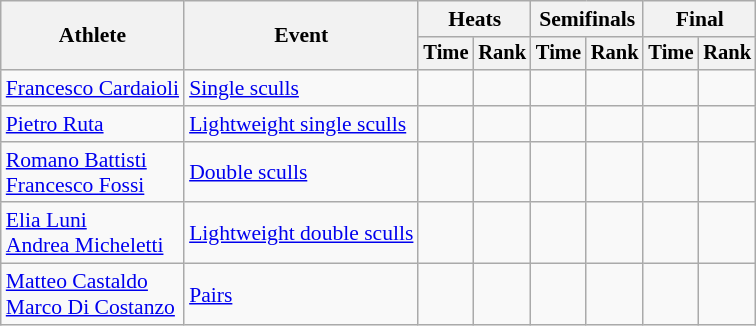<table class=wikitable style="font-size:90%;">
<tr>
<th rowspan=2>Athlete</th>
<th rowspan=2>Event</th>
<th colspan=2>Heats</th>
<th colspan=2>Semifinals</th>
<th colspan=2>Final</th>
</tr>
<tr style="font-size:95%">
<th>Time</th>
<th>Rank</th>
<th>Time</th>
<th>Rank</th>
<th>Time</th>
<th>Rank</th>
</tr>
<tr align=center>
<td align=left><a href='#'>Francesco Cardaioli</a></td>
<td align=left><a href='#'>Single sculls</a></td>
<td></td>
<td></td>
<td></td>
<td></td>
<td></td>
<td></td>
</tr>
<tr align=center>
<td align=left><a href='#'>Pietro Ruta</a></td>
<td align=left><a href='#'>Lightweight single sculls</a></td>
<td></td>
<td></td>
<td></td>
<td></td>
<td></td>
<td></td>
</tr>
<tr align=center>
<td align=left><a href='#'>Romano Battisti</a><br><a href='#'>Francesco Fossi</a></td>
<td align=left><a href='#'>Double sculls</a></td>
<td></td>
<td></td>
<td></td>
<td></td>
<td></td>
<td></td>
</tr>
<tr align=center>
<td align=left><a href='#'>Elia Luni</a><br><a href='#'>Andrea Micheletti</a></td>
<td align=left><a href='#'>Lightweight double sculls</a></td>
<td></td>
<td></td>
<td></td>
<td></td>
<td></td>
<td></td>
</tr>
<tr align=center>
<td align=left><a href='#'>Matteo Castaldo</a><br><a href='#'>Marco Di Costanzo</a></td>
<td align=left><a href='#'>Pairs</a></td>
<td></td>
<td></td>
<td></td>
<td></td>
<td></td>
<td></td>
</tr>
</table>
